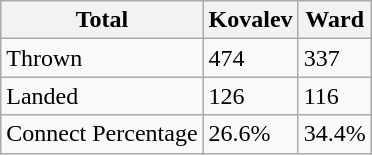<table class="wikitable">
<tr>
<th>Total</th>
<th>Kovalev</th>
<th>Ward</th>
</tr>
<tr>
<td>Thrown</td>
<td>474</td>
<td>337</td>
</tr>
<tr>
<td>Landed</td>
<td>126</td>
<td>116</td>
</tr>
<tr>
<td>Connect Percentage</td>
<td>26.6%</td>
<td>34.4%</td>
</tr>
</table>
